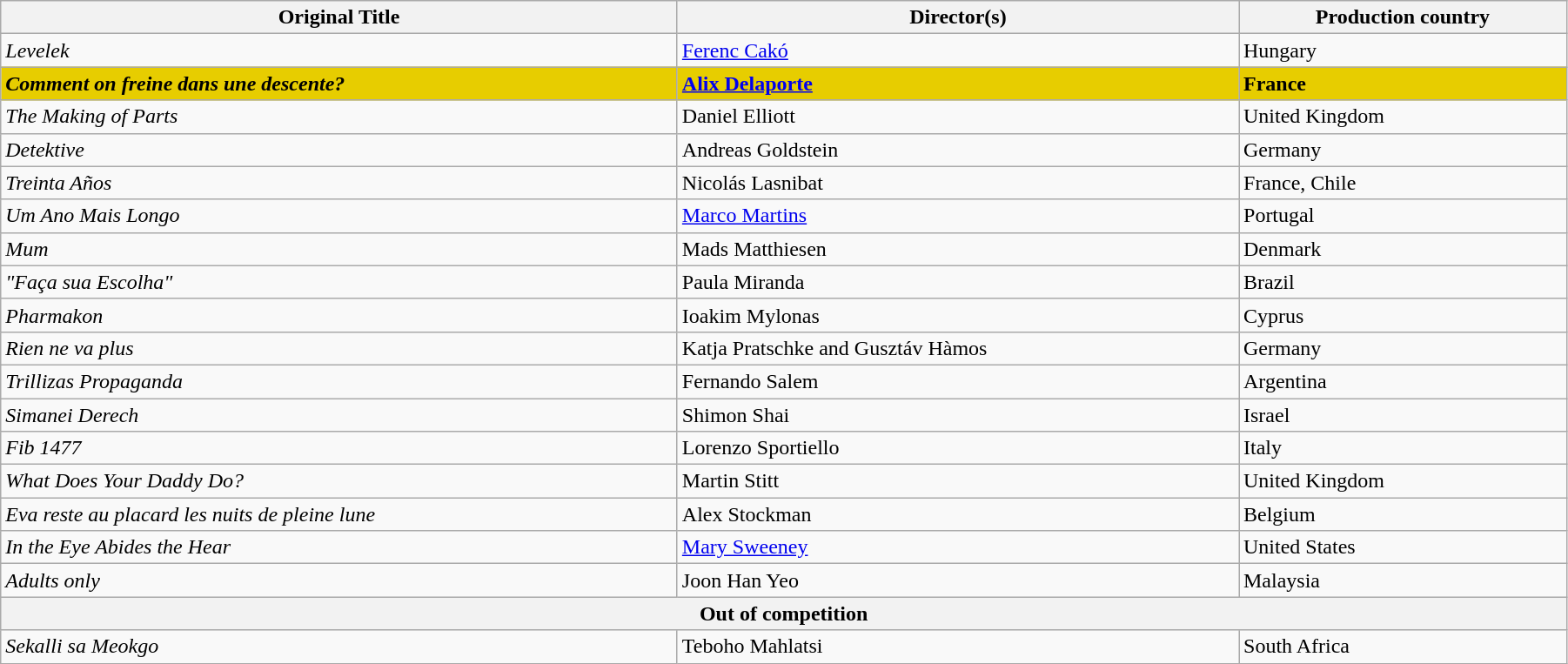<table class="wikitable" style="width:95%; margin-bottom:0px">
<tr>
<th>Original Title</th>
<th>Director(s)</th>
<th>Production country</th>
</tr>
<tr>
<td><em>Levelek</em></td>
<td><a href='#'>Ferenc Cakó</a></td>
<td>Hungary</td>
</tr>
<tr style="background:#E7CD00;">
<td><strong><em>Comment on freine dans une descente?</em></strong></td>
<td><strong><a href='#'>Alix Delaporte</a></strong></td>
<td><strong>France</strong></td>
</tr>
<tr>
<td><em>The Making of Parts</em></td>
<td>Daniel Elliott</td>
<td>United Kingdom</td>
</tr>
<tr>
<td><em>Detektive</em></td>
<td>Andreas Goldstein</td>
<td>Germany</td>
</tr>
<tr>
<td><em>Treinta Años</em></td>
<td>Nicolás Lasnibat</td>
<td>France, Chile</td>
</tr>
<tr>
<td><em>Um Ano Mais Longo</em></td>
<td><a href='#'>Marco Martins</a></td>
<td>Portugal</td>
</tr>
<tr>
<td><em>Mum</em></td>
<td>Mads Matthiesen</td>
<td>Denmark</td>
</tr>
<tr>
<td><em>"Faça sua Escolha"</em></td>
<td>Paula Miranda</td>
<td>Brazil</td>
</tr>
<tr>
<td><em>Pharmakon</em></td>
<td>Ioakim Mylonas</td>
<td>Cyprus</td>
</tr>
<tr>
<td><em>Rien ne va plus</em></td>
<td>Katja Pratschke and Gusztáv Hàmos</td>
<td>Germany</td>
</tr>
<tr>
<td><em>Trillizas Propaganda</em></td>
<td>Fernando Salem</td>
<td>Argentina</td>
</tr>
<tr>
<td><em>Simanei Derech</em></td>
<td>Shimon Shai</td>
<td>Israel</td>
</tr>
<tr>
<td><em>Fib 1477</em></td>
<td>Lorenzo Sportiello</td>
<td>Italy</td>
</tr>
<tr>
<td><em>What Does Your Daddy Do?</em></td>
<td>Martin Stitt</td>
<td>United Kingdom</td>
</tr>
<tr>
<td><em>Eva reste au placard les nuits de pleine lune</em></td>
<td>Alex Stockman</td>
<td>Belgium</td>
</tr>
<tr>
<td><em>In the Eye Abides the Hear</em></td>
<td><a href='#'>Mary Sweeney</a></td>
<td>United States</td>
</tr>
<tr>
<td><em>Adults only</em></td>
<td>Joon Han Yeo</td>
<td>Malaysia</td>
</tr>
<tr>
<th colspan="3">Out of competition</th>
</tr>
<tr>
<td><em>Sekalli sa Meokgo</em></td>
<td>Teboho Mahlatsi</td>
<td>South Africa</td>
</tr>
</table>
